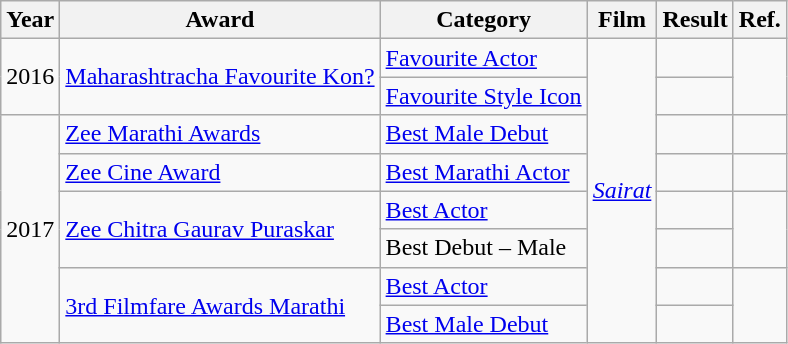<table class="wikitable">
<tr>
<th>Year</th>
<th>Award</th>
<th>Category</th>
<th>Film</th>
<th>Result</th>
<th>Ref.</th>
</tr>
<tr>
<td rowspan="2">2016</td>
<td rowspan="2"><a href='#'>Maharashtracha Favourite Kon?</a></td>
<td><a href='#'>Favourite Actor</a></td>
<td rowspan="8"><em><a href='#'>Sairat</a></em></td>
<td></td>
<td rowspan="2"></td>
</tr>
<tr>
<td><a href='#'>Favourite Style Icon</a></td>
<td></td>
</tr>
<tr>
<td rowspan="6">2017</td>
<td><a href='#'>Zee Marathi Awards</a></td>
<td><a href='#'>Best Male Debut</a></td>
<td></td>
<td></td>
</tr>
<tr>
<td><a href='#'>Zee Cine Award</a></td>
<td><a href='#'>Best Marathi Actor</a></td>
<td></td>
<td></td>
</tr>
<tr>
<td rowspan="2"><a href='#'>Zee Chitra Gaurav Puraskar</a></td>
<td><a href='#'>Best Actor</a></td>
<td></td>
<td rowspan="2"></td>
</tr>
<tr>
<td>Best Debut – Male</td>
<td></td>
</tr>
<tr>
<td rowspan="2"><a href='#'>3rd Filmfare Awards Marathi</a></td>
<td><a href='#'>Best Actor</a></td>
<td></td>
<td rowspan="2"></td>
</tr>
<tr>
<td><a href='#'>Best Male Debut</a></td>
<td></td>
</tr>
</table>
